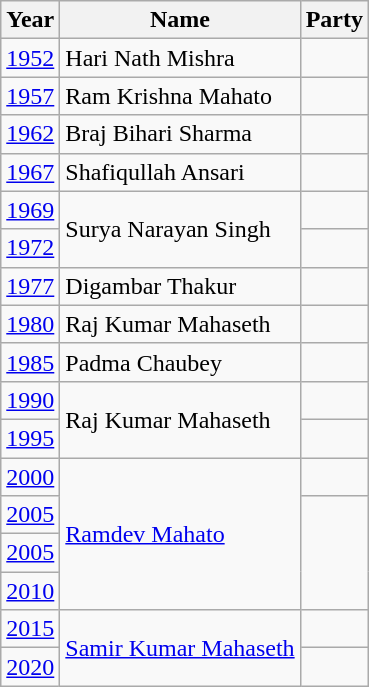<table class="wikitable sortable">
<tr>
<th>Year</th>
<th>Name</th>
<th colspan="2">Party</th>
</tr>
<tr>
<td><a href='#'>1952</a></td>
<td>Hari Nath Mishra</td>
<td></td>
</tr>
<tr>
<td><a href='#'>1957</a></td>
<td>Ram Krishna Mahato</td>
<td></td>
</tr>
<tr>
<td><a href='#'>1962</a></td>
<td>Braj Bihari Sharma</td>
<td></td>
</tr>
<tr>
<td><a href='#'>1967</a></td>
<td>Shafiqullah Ansari</td>
</tr>
<tr>
<td><a href='#'>1969</a></td>
<td rowspan="2">Surya Narayan Singh</td>
<td></td>
</tr>
<tr>
<td><a href='#'>1972</a></td>
<td></td>
</tr>
<tr>
<td><a href='#'>1977</a></td>
<td>Digambar Thakur</td>
<td></td>
</tr>
<tr>
<td><a href='#'>1980</a></td>
<td>Raj Kumar Mahaseth</td>
<td></td>
</tr>
<tr>
<td><a href='#'>1985</a></td>
<td>Padma Chaubey</td>
<td></td>
</tr>
<tr>
<td><a href='#'>1990</a></td>
<td rowspan="2">Raj Kumar Mahaseth</td>
<td></td>
</tr>
<tr>
<td><a href='#'>1995</a></td>
<td></td>
</tr>
<tr>
<td><a href='#'>2000</a></td>
<td rowspan="4"><a href='#'>Ramdev Mahato</a></td>
<td></td>
</tr>
<tr>
<td><a href='#'>2005</a></td>
</tr>
<tr>
<td><a href='#'>2005</a></td>
</tr>
<tr>
<td><a href='#'>2010</a></td>
</tr>
<tr>
<td><a href='#'>2015</a></td>
<td rowspan="2"><a href='#'>Samir Kumar Mahaseth</a></td>
<td></td>
</tr>
<tr>
<td><a href='#'>2020</a></td>
</tr>
</table>
